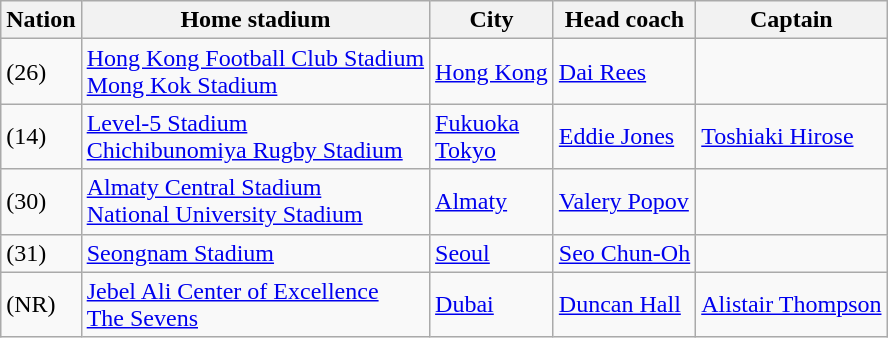<table class="wikitable">
<tr>
<th>Nation</th>
<th>Home stadium</th>
<th>City</th>
<th>Head coach</th>
<th>Captain</th>
</tr>
<tr>
<td> (26)</td>
<td><a href='#'>Hong Kong Football Club Stadium</a><br><a href='#'>Mong Kok Stadium</a></td>
<td><a href='#'>Hong Kong</a></td>
<td> <a href='#'>Dai Rees</a></td>
<td></td>
</tr>
<tr>
<td> (14)</td>
<td><a href='#'>Level-5 Stadium</a><br><a href='#'>Chichibunomiya Rugby Stadium</a></td>
<td><a href='#'>Fukuoka</a><br><a href='#'>Tokyo</a></td>
<td> <a href='#'>Eddie Jones</a></td>
<td><a href='#'>Toshiaki Hirose</a></td>
</tr>
<tr>
<td> (30)</td>
<td><a href='#'>Almaty Central Stadium</a><br><a href='#'>National University Stadium</a></td>
<td><a href='#'>Almaty</a></td>
<td> <a href='#'>Valery Popov</a></td>
<td></td>
</tr>
<tr>
<td> (31)</td>
<td><a href='#'>Seongnam Stadium</a></td>
<td><a href='#'>Seoul</a></td>
<td> <a href='#'>Seo Chun-Oh</a></td>
<td></td>
</tr>
<tr>
<td> (NR)</td>
<td><a href='#'>Jebel Ali Center of Excellence</a><br><a href='#'>The Sevens</a></td>
<td><a href='#'>Dubai</a></td>
<td> <a href='#'>Duncan Hall</a></td>
<td> <a href='#'>Alistair Thompson</a></td>
</tr>
</table>
